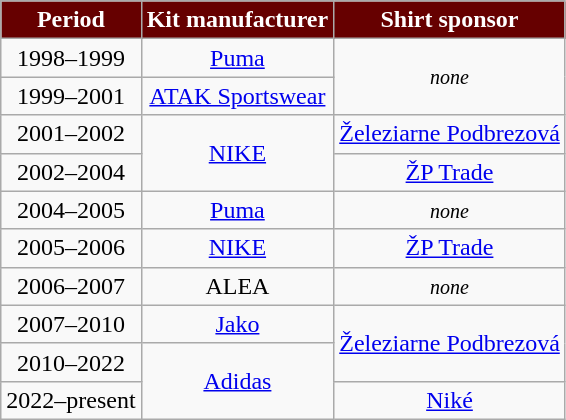<table class="wikitable" style="text-align:center;margin-left:1em">
<tr>
<th style="color:white; background:#660000;">Period</th>
<th style="color:white; background:#660000;">Kit manufacturer</th>
<th style="color:white; background:#660000;">Shirt sponsor</th>
</tr>
<tr>
<td>1998–1999</td>
<td><a href='#'>Puma</a></td>
<td rowspan="2"><small><em>none</em></small></td>
</tr>
<tr>
<td>1999–2001</td>
<td><a href='#'>ATAK Sportswear</a></td>
</tr>
<tr>
<td>2001–2002</td>
<td rowspan="2"><a href='#'>NIKE</a></td>
<td><a href='#'>Železiarne Podbrezová</a></td>
</tr>
<tr>
<td>2002–2004</td>
<td><a href='#'>ŽP Trade</a></td>
</tr>
<tr>
<td>2004–2005</td>
<td><a href='#'>Puma</a></td>
<td><small><em>none</em></small></td>
</tr>
<tr>
<td>2005–2006</td>
<td><a href='#'>NIKE</a></td>
<td><a href='#'>ŽP Trade</a></td>
</tr>
<tr>
<td>2006–2007</td>
<td>ALEA</td>
<td><small><em>none</em></small></td>
</tr>
<tr>
<td>2007–2010</td>
<td><a href='#'>Jako</a></td>
<td rowspan="2"><a href='#'>Železiarne Podbrezová</a></td>
</tr>
<tr>
<td>2010–2022</td>
<td rowspan="2"><a href='#'>Adidas</a></td>
</tr>
<tr>
<td>2022–present</td>
<td><a href='#'>Niké</a></td>
</tr>
</table>
